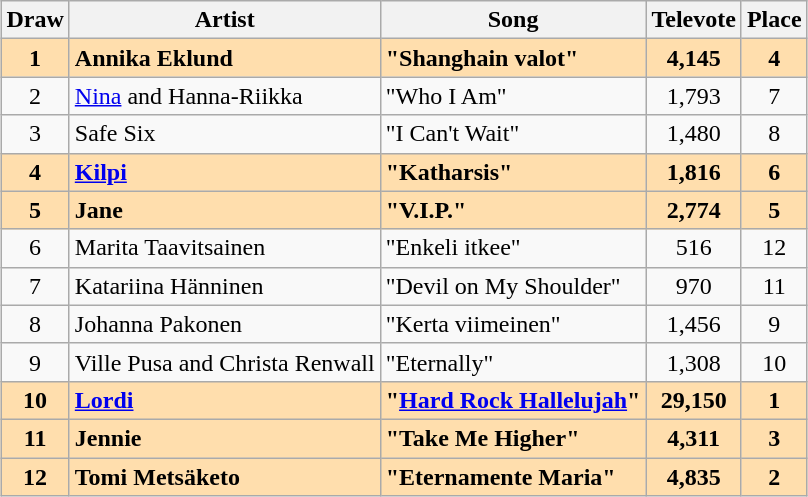<table class="sortable wikitable" style="margin: 1em auto 1em auto; text-align:center">
<tr>
<th>Draw</th>
<th>Artist</th>
<th>Song</th>
<th>Televote</th>
<th>Place</th>
</tr>
<tr style="font-weight:bold; background: navajowhite;">
<td>1</td>
<td align="left">Annika Eklund</td>
<td align="left">"Shanghain valot"</td>
<td>4,145</td>
<td>4</td>
</tr>
<tr>
<td>2</td>
<td align="left"><a href='#'>Nina</a> and Hanna-Riikka</td>
<td align="left">"Who I Am"</td>
<td>1,793</td>
<td>7</td>
</tr>
<tr>
<td>3</td>
<td align="left">Safe Six</td>
<td align="left">"I Can't Wait"</td>
<td>1,480</td>
<td>8</td>
</tr>
<tr style="font-weight:bold; background: navajowhite;">
<td>4</td>
<td align="left"><a href='#'>Kilpi</a></td>
<td align="left">"Katharsis"</td>
<td>1,816</td>
<td>6</td>
</tr>
<tr style="font-weight:bold; background: navajowhite;">
<td>5</td>
<td align="left">Jane</td>
<td align="left">"V.I.P."</td>
<td>2,774</td>
<td>5</td>
</tr>
<tr>
<td>6</td>
<td align="left">Marita Taavitsainen</td>
<td align="left">"Enkeli itkee"</td>
<td>516</td>
<td>12</td>
</tr>
<tr>
<td>7</td>
<td align="left">Katariina Hänninen</td>
<td align="left">"Devil on My Shoulder"</td>
<td>970</td>
<td>11</td>
</tr>
<tr>
<td>8</td>
<td align="left">Johanna Pakonen</td>
<td align="left">"Kerta viimeinen"</td>
<td>1,456</td>
<td>9</td>
</tr>
<tr>
<td>9</td>
<td align="left">Ville Pusa and Christa Renwall</td>
<td align="left">"Eternally"</td>
<td>1,308</td>
<td>10</td>
</tr>
<tr style="font-weight:bold; background: navajowhite;">
<td>10</td>
<td align="left"><a href='#'>Lordi</a></td>
<td align="left">"<a href='#'>Hard Rock Hallelujah</a>"</td>
<td>29,150</td>
<td>1</td>
</tr>
<tr style="font-weight:bold; background: navajowhite;">
<td>11</td>
<td align="left">Jennie</td>
<td align="left">"Take Me Higher"</td>
<td>4,311</td>
<td>3</td>
</tr>
<tr style="font-weight:bold; background:navajowhite;">
<td>12</td>
<td align="left">Tomi Metsäketo</td>
<td align="left">"Eternamente Maria"</td>
<td>4,835</td>
<td>2</td>
</tr>
</table>
